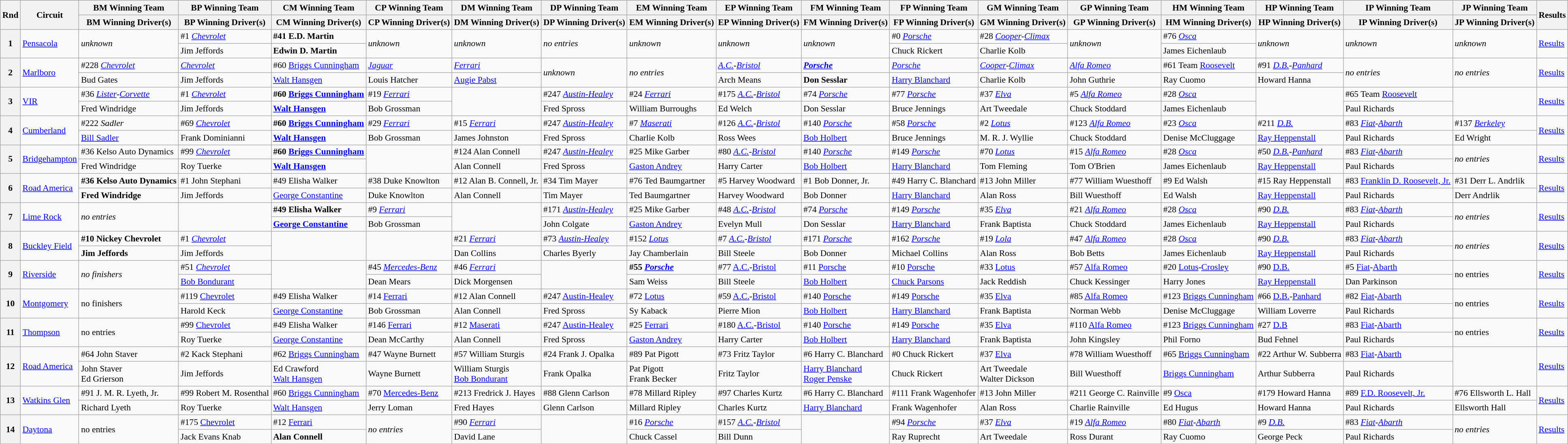<table class="wikitable" style="font-size: 90%; white-space: nowrap;">
<tr>
<th rowspan=2>Rnd</th>
<th rowspan=2>Circuit</th>
<th>BM Winning Team</th>
<th>BP Winning Team</th>
<th>CM Winning Team</th>
<th>CP Winning Team</th>
<th>DM Winning Team</th>
<th>DP Winning Team</th>
<th>EM Winning Team</th>
<th>EP Winning Team</th>
<th>FM Winning Team</th>
<th>FP Winning Team</th>
<th>GM Winning Team</th>
<th>GP Winning Team</th>
<th>HM Winning Team</th>
<th>HP Winning Team</th>
<th>IP Winning Team</th>
<th>JP Winning Team</th>
<th rowspan=2>Results</th>
</tr>
<tr>
<th>BM Winning Driver(s)</th>
<th>BP Winning Driver(s)</th>
<th>CM Winning Driver(s)</th>
<th>CP Winning Driver(s)</th>
<th>DM Winning Driver(s)</th>
<th>DP Winning Driver(s)</th>
<th>EM Winning Driver(s)</th>
<th>EP Winning Driver(s)</th>
<th>FM Winning Driver(s)</th>
<th>FP Winning Driver(s)</th>
<th>GM Winning Driver(s)</th>
<th>GP Winning Driver(s)</th>
<th>HM Winning Driver(s)</th>
<th>HP Winning Driver(s)</th>
<th>IP Winning Driver(s)</th>
<th>JP Winning Driver(s)</th>
</tr>
<tr>
<th rowspan=2>1</th>
<td rowspan=2><a href='#'>Pensacola</a></td>
<td rowspan=2> <em>unknown</em></td>
<td> #1 <em><a href='#'>Chevrolet</a></em></td>
<td> <strong>#41 E.D. Martin</strong></td>
<td rowspan=2> <em>unknown</em></td>
<td rowspan=2> <em>unknown</em></td>
<td rowspan=2> <em>no entries</em></td>
<td rowspan=2> <em>unknown</em></td>
<td rowspan=2> <em>unknown</em></td>
<td rowspan=2> <em>unknown</em></td>
<td> #0 <em><a href='#'>Porsche</a></em></td>
<td> #28 <em><a href='#'>Cooper</a>-<a href='#'>Climax</a></em></td>
<td rowspan=2> <em>unknown</em></td>
<td> #76 <em><a href='#'>Osca</a></em></td>
<td rowspan=2> <em>unknown</em></td>
<td rowspan=2> <em>unknown</em></td>
<td rowspan=2> <em>unknown</em></td>
<td rowspan=2><a href='#'>Results</a></td>
</tr>
<tr>
<td>  Jim Jeffords</td>
<td> <strong> Edwin D. Martin</strong></td>
<td>  Chuck Rickert</td>
<td>  Charlie Kolb</td>
<td>  James Eichenlaub</td>
</tr>
<tr>
<th rowspan=2>2</th>
<td rowspan=2><a href='#'>Marlboro</a></td>
<td> #228 <em><a href='#'>Chevrolet</a></em></td>
<td> <em><a href='#'>Chevrolet</a></em></td>
<td> #60 <a href='#'>Briggs Cunningham</a></td>
<td> <em><a href='#'>Jaguar</a></em></td>
<td> <em><a href='#'>Ferrari</a></em></td>
<td rowspan=2> <em>unknown</em></td>
<td rowspan=2> <em>no entries</em></td>
<td> <em><a href='#'>A.C.</a>-<a href='#'>Bristol</a></em></td>
<td> <strong><em><a href='#'>Porsche</a></em></strong></td>
<td> <em><a href='#'>Porsche</a></em></td>
<td> <em><a href='#'>Cooper</a>-<a href='#'>Climax</a></em></td>
<td> <em><a href='#'>Alfa Romeo</a></em></td>
<td> #61 Team <a href='#'>Roosevelt</a></td>
<td> #91 <em><a href='#'>D.B.</a>-<a href='#'>Panhard</a></em></td>
<td rowspan=2> <em>no entries</em></td>
<td rowspan=2> <em>no entries</em></td>
<td rowspan=2><a href='#'>Results</a></td>
</tr>
<tr>
<td>  Bud Gates</td>
<td>  Jim Jeffords</td>
<td>  <a href='#'>Walt Hansgen</a></td>
<td>  Louis Hatcher</td>
<td>  <a href='#'>Augie Pabst</a></td>
<td>  Arch Means</td>
<td> <strong> Don Sesslar</strong></td>
<td>  <a href='#'>Harry Blanchard</a></td>
<td>  Charlie Kolb</td>
<td>  John Guthrie</td>
<td>  Ray Cuomo</td>
<td>  Howard Hanna</td>
</tr>
<tr>
<th rowspan=2>3</th>
<td rowspan=2><a href='#'>VIR</a></td>
<td> #36 <em><a href='#'>Lister</a>-<a href='#'>Corvette</a></em></td>
<td> #1 <em><a href='#'>Chevrolet</a></em></td>
<td> <strong>#60 <a href='#'>Briggs Cunningham</a></strong></td>
<td> #19 <em><a href='#'>Ferrari</a></em></td>
<td rowspan=2> </td>
<td> #247 <em><a href='#'>Austin-Healey</a></em></td>
<td> #24 <em><a href='#'>Ferrari</a></em></td>
<td> #175 <em><a href='#'>A.C.</a>-<a href='#'>Bristol</a></em></td>
<td> #74 <em><a href='#'>Porsche</a></em></td>
<td> #77 <em><a href='#'>Porsche</a></em></td>
<td> #37 <em><a href='#'>Elva</a></em></td>
<td> #5 <em><a href='#'>Alfa Romeo</a></em></td>
<td> #28 <em><a href='#'>Osca</a></em></td>
<td rowspan=2> </td>
<td> #65 Team <a href='#'>Roosevelt</a></td>
<td rowspan=2> </td>
<td rowspan=2><a href='#'>Results</a></td>
</tr>
<tr>
<td>  Fred Windridge</td>
<td>  Jim Jeffords</td>
<td> <strong> <a href='#'>Walt Hansgen</a></strong></td>
<td>  Bob Grossman</td>
<td>  Fred Spross</td>
<td>  William Burroughs</td>
<td>  Ed Welch</td>
<td>  Don Sesslar</td>
<td>  Bruce Jennings</td>
<td>  Art Tweedale</td>
<td>  Chuck Stoddard</td>
<td>  James Eichenlaub</td>
<td>  Paul Richards</td>
</tr>
<tr>
<th rowspan=2>4</th>
<td rowspan=2><a href='#'>Cumberland</a></td>
<td> #222 <em>Sadler</em></td>
<td> #69 <em><a href='#'>Chevrolet</a></em></td>
<td> <strong>#60 <a href='#'>Briggs Cunningham</a></strong></td>
<td> #29 <em><a href='#'>Ferrari</a></em></td>
<td> #15 <em><a href='#'>Ferrari</a></em></td>
<td> #247 <em><a href='#'>Austin-Healey</a></em></td>
<td> #7 <em><a href='#'>Maserati</a></em></td>
<td> #126 <em><a href='#'>A.C.</a>-<a href='#'>Bristol</a></em></td>
<td> #140 <em><a href='#'>Porsche</a></em></td>
<td> #58 <em><a href='#'>Porsche</a></em></td>
<td> #2 <em><a href='#'>Lotus</a></em></td>
<td> #123 <em><a href='#'>Alfa Romeo</a></em></td>
<td> #23 <em><a href='#'>Osca</a></em></td>
<td> #211 <em><a href='#'>D.B.</a></em></td>
<td> #83 <em><a href='#'>Fiat</a>-<a href='#'>Abarth</a></em></td>
<td> #137 <em><a href='#'>Berkeley</a></em></td>
<td rowspan=2><a href='#'>Results</a></td>
</tr>
<tr>
<td>  <a href='#'>Bill Sadler</a></td>
<td>  Frank Dominianni</td>
<td> <strong> <a href='#'>Walt Hansgen</a></strong></td>
<td>  Bob Grossman</td>
<td>  James Johnston</td>
<td>  Fred Spross</td>
<td>  Charlie Kolb</td>
<td>  Ross Wees</td>
<td>  <a href='#'>Bob Holbert</a></td>
<td>  Bruce Jennings</td>
<td>  M. R. J. Wyllie</td>
<td>  Chuck Stoddard</td>
<td>  Denise McCluggage</td>
<td>  <a href='#'>Ray Heppenstall</a></td>
<td>  Paul Richards</td>
<td>  Ed Wright</td>
</tr>
<tr>
<th rowspan=2>5</th>
<td rowspan=2><a href='#'>Bridgehampton</a></td>
<td> #36 Kelso Auto Dynamics</td>
<td> #99 <em><a href='#'>Chevrolet</a></em></td>
<td> <strong>#60 <a href='#'>Briggs Cunningham</a></strong></td>
<td rowspan=2> </td>
<td> #124 Alan Connell</td>
<td> #247 <em><a href='#'>Austin-Healey</a></em></td>
<td> #25 Mike Garber</td>
<td> #80 <em><a href='#'>A.C.</a>-<a href='#'>Bristol</a></em></td>
<td> #140 <em><a href='#'>Porsche</a></em></td>
<td> #149 <em><a href='#'>Porsche</a></em></td>
<td> #70 <em><a href='#'>Lotus</a></em></td>
<td> #15 <em><a href='#'>Alfa Romeo</a></em></td>
<td> #28 <em><a href='#'>Osca</a></em></td>
<td> #50 <em><a href='#'>D.B.</a>-<a href='#'>Panhard</a></em></td>
<td> #83 <em><a href='#'>Fiat</a>-<a href='#'>Abarth</a></em></td>
<td rowspan=2> <em>no entries</em></td>
<td rowspan=2><a href='#'>Results</a></td>
</tr>
<tr>
<td>  Fred Windridge</td>
<td>  Roy Tuerke</td>
<td> <strong> <a href='#'>Walt Hansgen</a></strong></td>
<td>  Alan Connell</td>
<td>  Fred Spross</td>
<td>  <a href='#'>Gaston Andrey</a></td>
<td>  Harry Carter</td>
<td>  <a href='#'>Bob Holbert</a></td>
<td>  <a href='#'>Harry Blanchard</a></td>
<td>  Tom Fleming</td>
<td>  Tom O'Brien</td>
<td>  James Eichenlaub</td>
<td>  <a href='#'>Ray Heppenstall</a></td>
<td>  Paul Richards</td>
</tr>
<tr>
<th rowspan=2>6</th>
<td rowspan=2><a href='#'>Road America</a></td>
<td> <strong>#36 Kelso Auto Dynamics</strong></td>
<td> #1 John Stephani</td>
<td> #49 Elisha Walker</td>
<td> #38 Duke Knowlton</td>
<td> #12 Alan B. Connell, Jr.</td>
<td> #34 Tim Mayer</td>
<td> #76 Ted Baumgartner</td>
<td> #5 Harvey Woodward</td>
<td> #1 Bob Donner, Jr.</td>
<td> #49 Harry C. Blanchard</td>
<td> #13 John Miller</td>
<td> #77 William Wuesthoff</td>
<td> #9 Ed Walsh</td>
<td> #15 Ray Heppenstall</td>
<td> #83 <a href='#'>Franklin D. Roosevelt, Jr.</a></td>
<td> #31 Derr L. Andrlik</td>
<td rowspan=2><a href='#'>Results</a></td>
</tr>
<tr>
<td> <strong> Fred Windridge</strong></td>
<td>  Jim Jeffords</td>
<td>  <a href='#'>George Constantine</a></td>
<td>  Duke Knowlton</td>
<td>  Alan Connell</td>
<td>  Tim Mayer</td>
<td>  Ted Baumgartner</td>
<td>  Harvey Woodward</td>
<td>  Bob Donner</td>
<td>  <a href='#'>Harry Blanchard</a></td>
<td>  Alan Ross</td>
<td>  Bill Wuesthoff</td>
<td>  Ed Walsh</td>
<td>  <a href='#'>Ray Heppenstall</a></td>
<td>  Paul Richards</td>
<td>  Derr Andrlik</td>
</tr>
<tr>
<th rowspan=2>7</th>
<td rowspan=2><a href='#'>Lime Rock</a></td>
<td rowspan=2> <em>no entries</em></td>
<td rowspan=2> </td>
<td> <strong>#49 Elisha Walker</strong></td>
<td> #9 <em><a href='#'>Ferrari</a></em></td>
<td rowspan=2> </td>
<td> #171 <em><a href='#'>Austin-Healey</a></em></td>
<td> #25 Mike Garber</td>
<td> #48 <em><a href='#'>A.C.</a>-<a href='#'>Bristol</a></em></td>
<td> #74 <em><a href='#'>Porsche</a></em></td>
<td> #149 <em><a href='#'>Porsche</a></em></td>
<td> #35 <em><a href='#'>Elva</a></em></td>
<td> #21 <em><a href='#'>Alfa Romeo</a></em></td>
<td> #28 <em><a href='#'>Osca</a></em></td>
<td> #90 <em><a href='#'>D.B.</a></em></td>
<td> #83 <em><a href='#'>Fiat</a>-<a href='#'>Abarth</a></em></td>
<td rowspan=2> <em>no entries</em></td>
<td rowspan=2><a href='#'>Results</a></td>
</tr>
<tr>
<td> <strong> <a href='#'>George Constantine</a></strong></td>
<td>  Bob Grossman</td>
<td>  John Colgate</td>
<td>  <a href='#'>Gaston Andrey</a></td>
<td>  Evelyn Mull</td>
<td>  Don Sesslar</td>
<td>  <a href='#'>Harry Blanchard</a></td>
<td>  Frank Baptista</td>
<td>  Chuck Stoddard</td>
<td>  James Eichenlaub</td>
<td>  <a href='#'>Ray Heppenstall</a></td>
<td>  Paul Richards</td>
</tr>
<tr>
<th rowspan=2>8</th>
<td rowspan=2><a href='#'>Buckley Field</a></td>
<td> <strong>#10 Nickey Chevrolet</strong></td>
<td> #1 <em><a href='#'>Chevrolet</a></em></td>
<td rowspan=2> </td>
<td rowspan=2> </td>
<td> #21 <em><a href='#'>Ferrari</a></em></td>
<td> #73 <em><a href='#'>Austin-Healey</a></em></td>
<td> #152 <em><a href='#'>Lotus</a></em></td>
<td> #7 <em><a href='#'>A.C.</a>-<a href='#'>Bristol</a></em></td>
<td> #171 <em><a href='#'>Porsche</a></em></td>
<td> #162 <em><a href='#'>Porsche</a></em></td>
<td> #19 <em><a href='#'>Lola</a></em></td>
<td> #47 <em><a href='#'>Alfa Romeo</a></em></td>
<td> #28 <em><a href='#'>Osca</a></em></td>
<td> #90 <em><a href='#'>D.B.</a></em></td>
<td> #83 <em><a href='#'>Fiat</a>-<a href='#'>Abarth</a></em></td>
<td rowspan=2> <em>no entries</em></td>
<td rowspan=2><a href='#'>Results</a></td>
</tr>
<tr>
<td> <strong> Jim Jeffords</strong></td>
<td>  Jim Jeffords</td>
<td>  Dan Collins</td>
<td>  Charles Byerly</td>
<td>  Jay Chamberlain</td>
<td>  Bill Steele</td>
<td>  Bob Donner</td>
<td>  Michael Collins</td>
<td>  Alan Ross</td>
<td>  Bob Betts</td>
<td>  James Eichenlaub</td>
<td>  <a href='#'>Ray Heppenstall</a></td>
<td>  Paul Richards</td>
</tr>
<tr>
<th rowspan=2>9</th>
<td rowspan=2><a href='#'>Riverside</a></td>
<td rowspan=2> <em>no finishers</em></td>
<td> #51 <em><a href='#'>Chevrolet</a></em></td>
<td rowspan=2> </td>
<td> #45 <em><a href='#'>Mercedes-Benz</a></em></td>
<td> #46 <em><a href='#'>Ferrari</a></em></td>
<td rowspan=2> </td>
<td> <strong>#55 <em><a href='#'>Porsche</a><strong><em></td>
<td> #77 </em><a href='#'>A.C.</a>-<a href='#'>Bristol</a><em></td>
<td> #11 </em><a href='#'>Porsche</a><em></td>
<td> #10 </em><a href='#'>Porsche</a><em></td>
<td> #33 </em><a href='#'>Lotus</a><em></td>
<td> #57 </em><a href='#'>Alfa Romeo</a><em></td>
<td> #20 </em><a href='#'>Lotus</a>-<a href='#'>Crosley</a><em></td>
<td> #90 </em><a href='#'>D.B.</a><em></td>
<td> #5 </em><a href='#'>Fiat</a>-<a href='#'>Abarth</a><em></td>
<td rowspan=2> </em>no entries<em></td>
<td rowspan=2><a href='#'>Results</a></td>
</tr>
<tr>
<td>  <a href='#'>Bob Bondurant</a></td>
<td>  Dean Mears</td>
<td>  Dick Morgensen</td>
<td> </strong> Sam Weiss<strong></td>
<td>  Bill Steele</td>
<td>  <a href='#'>Bob Holbert</a></td>
<td>  <a href='#'>Chuck Parsons</a></td>
<td>  Jack Reddish</td>
<td>  Chuck Kessinger</td>
<td>  Harry Jones</td>
<td>  <a href='#'>Ray Heppenstall</a></td>
<td>  Dan Parkinson</td>
</tr>
<tr>
<th rowspan=2>10</th>
<td rowspan=2><a href='#'>Montgomery</a></td>
<td rowspan=2> </em>no finishers<em></td>
<td> #119 </em><a href='#'>Chevrolet</a><em></td>
<td> </strong>#49 Elisha Walker<strong></td>
<td> #14 </em><a href='#'>Ferrari</a><em></td>
<td> #12 Alan Connell</td>
<td> #247 </em><a href='#'>Austin-Healey</a><em></td>
<td> #72 </em><a href='#'>Lotus</a><em></td>
<td> #59 </em><a href='#'>A.C.</a>-<a href='#'>Bristol</a><em></td>
<td> #140 </em><a href='#'>Porsche</a><em></td>
<td> #149 </em><a href='#'>Porsche</a><em></td>
<td> #35 </em><a href='#'>Elva</a><em></td>
<td> #85 </em><a href='#'>Alfa Romeo</a><em></td>
<td> #123 <a href='#'>Briggs Cunningham</a></td>
<td> #66 </em><a href='#'>D.B.</a>-<a href='#'>Panhard</a><em></td>
<td> #82 </em><a href='#'>Fiat</a>-<a href='#'>Abarth</a><em></td>
<td rowspan=2> </em>no entries<em></td>
<td rowspan=2><a href='#'>Results</a></td>
</tr>
<tr>
<td>  Harold Keck</td>
<td> </strong> <a href='#'>George Constantine</a><strong></td>
<td>  Bob Grossman</td>
<td>  Alan Connell</td>
<td>  Fred Spross</td>
<td>  Sy Kaback</td>
<td>  Pierre Mion</td>
<td>  <a href='#'>Bob Holbert</a></td>
<td>  <a href='#'>Harry Blanchard</a></td>
<td>  Frank Baptista</td>
<td>  Norman Webb</td>
<td>  Denise McCluggage</td>
<td>  William Loverre</td>
<td>  Paul Richards</td>
</tr>
<tr>
<th rowspan=2>11</th>
<td rowspan=2><a href='#'>Thompson</a></td>
<td rowspan=2> </em>no entries<em></td>
<td> #99 </em><a href='#'>Chevrolet</a><em></td>
<td> </strong>#49 Elisha Walker<strong></td>
<td> #146 </em><a href='#'>Ferrari</a><em></td>
<td> #12 </em><a href='#'>Maserati</a><em></td>
<td> #247 </em><a href='#'>Austin-Healey</a><em></td>
<td> #25 </em><a href='#'>Ferrari</a><em></td>
<td> #180 </em><a href='#'>A.C.</a>-<a href='#'>Bristol</a><em></td>
<td> #140 </em><a href='#'>Porsche</a><em></td>
<td> #149 </em><a href='#'>Porsche</a><em></td>
<td> #35 </em><a href='#'>Elva</a><em></td>
<td> #110 </em><a href='#'>Alfa Romeo</a><em></td>
<td> #123 <a href='#'>Briggs Cunningham</a></td>
<td> #27 </em><a href='#'>D.B</a><em></td>
<td> #83 </em><a href='#'>Fiat</a>-<a href='#'>Abarth</a><em></td>
<td rowspan=2> </em>no entries<em></td>
<td rowspan=2><a href='#'>Results</a></td>
</tr>
<tr>
<td>  Roy Tuerke</td>
<td> </strong> <a href='#'>George Constantine</a><strong></td>
<td>  Dean McCarthy</td>
<td>  Alan Connell</td>
<td>  Fred Spross</td>
<td>  <a href='#'>Gaston Andrey</a></td>
<td>  Harry Carter</td>
<td>  <a href='#'>Bob Holbert</a></td>
<td>  <a href='#'>Harry Blanchard</a></td>
<td>  Frank Baptista</td>
<td>  John Kingsley</td>
<td>  Phil Forno</td>
<td>  Bud Fehnel</td>
<td>  Paul Richards</td>
</tr>
<tr>
<th rowspan=2>12</th>
<td rowspan=2><a href='#'>Road America</a></td>
<td> #64 John Staver</td>
<td> #2 Kack Stephani</td>
<td> </strong>#62 <a href='#'>Briggs Cunningham</a><strong></td>
<td> #47 Wayne Burnett</td>
<td> #57 William Sturgis</td>
<td> #24 Frank J. Opalka</td>
<td> #89 Pat Pigott</td>
<td> #73 Fritz Taylor</td>
<td> #6 Harry C. Blanchard</td>
<td> #0 Chuck Rickert</td>
<td> #37 </em><a href='#'>Elva</a><em></td>
<td> #78 William Wuesthoff</td>
<td> #65 <a href='#'>Briggs Cunningham</a></td>
<td> #22 Arthur W. Subberra</td>
<td> #83 </em><a href='#'>Fiat</a>-<a href='#'>Abarth</a><em></td>
<td rowspan=2> </td>
<td rowspan=2><a href='#'>Results</a></td>
</tr>
<tr>
<td>  John Staver<br> Ed Grierson</td>
<td>  Jim Jeffords</td>
<td> </strong> Ed Crawford<br> <a href='#'>Walt Hansgen</a><strong></td>
<td>  Wayne Burnett</td>
<td>  William Sturgis<br> <a href='#'>Bob Bondurant</a></td>
<td>  Frank Opalka</td>
<td>  Pat Pigott<br> Frank Becker</td>
<td>  Fritz Taylor</td>
<td>  <a href='#'>Harry Blanchard</a><br> <a href='#'>Roger Penske</a></td>
<td>  Chuck Rickert</td>
<td>  Art Tweedale<br> Walter Dickson</td>
<td>  Bill Wuesthoff</td>
<td>  <a href='#'>Briggs Cunningham</a></td>
<td>  Arthur Subberra</td>
<td>  Paul Richards</td>
</tr>
<tr>
<th rowspan=2>13</th>
<td rowspan=2><a href='#'>Watkins Glen</a></td>
<td> #91 J. M. R. Lyeth, Jr.</td>
<td> #99 Robert M. Rosenthal</td>
<td> </strong>#60 <a href='#'>Briggs Cunningham</a><strong></td>
<td> #70 </em><a href='#'>Mercedes-Benz</a><em></td>
<td> #213 Fredrick J. Hayes</td>
<td> #88 Glenn Carlson</td>
<td> #78 Millard Ripley</td>
<td> #97 Charles Kurtz</td>
<td> #6 Harry C. Blanchard</td>
<td> #111 Frank Wagenhofer</td>
<td> #13 John Miller</td>
<td> #211 George C. Rainville</td>
<td> #9 </em><a href='#'>Osca</a><em></td>
<td> #179 Howard Hanna</td>
<td> #89 <a href='#'>F.D. Roosevelt, Jr.</a></td>
<td> #76 Ellsworth L. Hall</td>
<td rowspan=2><a href='#'>Results</a></td>
</tr>
<tr>
<td>  Richard Lyeth</td>
<td>  Roy Tuerke</td>
<td> </strong> <a href='#'>Walt Hansgen</a><strong></td>
<td>  Jerry Loman</td>
<td>  Fred Hayes</td>
<td>  Glenn Carlson</td>
<td>  Millard Ripley</td>
<td>  Charles Kurtz</td>
<td>  <a href='#'>Harry Blanchard</a></td>
<td>  Frank Wagenhofer</td>
<td>  Alan Ross</td>
<td>  Charlie Rainville</td>
<td>  Ed Hugus</td>
<td>  Howard Hanna</td>
<td>  Paul Richards</td>
<td>  Ellsworth Hall</td>
</tr>
<tr>
<th rowspan=2>14</th>
<td rowspan=2><a href='#'>Daytona</a></td>
<td rowspan=2> </em>no entries<em></td>
<td> #175 </em><a href='#'>Chevrolet</a><em></td>
<td> </strong>#12 </em><a href='#'>Ferrari</a></em></strong></td>
<td rowspan=2> <em>no entries</em></td>
<td> #90 <em><a href='#'>Ferrari</a></em></td>
<td rowspan=2> </td>
<td> #16 <em><a href='#'>Porsche</a></em></td>
<td> #157 <em><a href='#'>A.C.</a>-<a href='#'>Bristol</a></em></td>
<td rowspan=2> </td>
<td> #94 <em><a href='#'>Porsche</a></em></td>
<td> #37 <em><a href='#'>Elva</a></em></td>
<td> #19 <em><a href='#'>Alfa Romeo</a></em></td>
<td> #80 <em><a href='#'>Fiat</a>-<a href='#'>Abarth</a></em></td>
<td> #9 <em><a href='#'>D.B.</a></em></td>
<td> #83 <em><a href='#'>Fiat</a>-<a href='#'>Abarth</a></em></td>
<td rowspan=2> <em>no entries</em></td>
<td rowspan=2><a href='#'>Results</a></td>
</tr>
<tr>
<td>  Jack Evans Knab</td>
<td> <strong> Alan Connell</strong></td>
<td>  David Lane</td>
<td>  Chuck Cassel</td>
<td>  Bill Dunn</td>
<td>  Ray Ruprecht</td>
<td>  Art Tweedale</td>
<td>  Ross Durant</td>
<td>  Ray Cuomo</td>
<td>  George Peck</td>
<td>  Paul Richards</td>
</tr>
</table>
